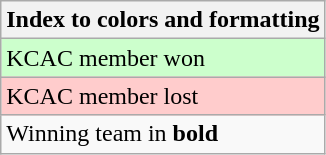<table class="wikitable">
<tr>
<th>Index to colors and formatting</th>
</tr>
<tr bgcolor=#ccffcc>
<td>KCAC member won</td>
</tr>
<tr bgcolor=#ffcccc>
<td>KCAC member lost</td>
</tr>
<tr>
<td>Winning team in <strong>bold</strong></td>
</tr>
</table>
